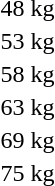<table>
<tr valign="top">
<td rowspan=2>48 kg<br></td>
<td rowspan=2></td>
<td rowspan=2></td>
<td></td>
</tr>
<tr>
<td></td>
</tr>
<tr valign="top">
<td rowspan=2>53 kg<br></td>
<td rowspan=2></td>
<td rowspan=2></td>
<td></td>
</tr>
<tr>
<td></td>
</tr>
<tr valign="top">
<td rowspan=2>58 kg<br></td>
<td rowspan=2></td>
<td rowspan=2></td>
<td></td>
</tr>
<tr>
<td></td>
</tr>
<tr valign="top">
<td rowspan=2>63 kg<br></td>
<td rowspan=2></td>
<td rowspan=2></td>
<td></td>
</tr>
<tr>
<td></td>
</tr>
<tr valign="top">
<td rowspan=2>69 kg<br></td>
<td rowspan=2></td>
<td rowspan=2></td>
<td></td>
</tr>
<tr>
<td></td>
</tr>
<tr valign="top">
<td rowspan=2>75 kg<br></td>
<td rowspan=2></td>
<td rowspan=2></td>
<td></td>
</tr>
<tr>
<td></td>
</tr>
</table>
